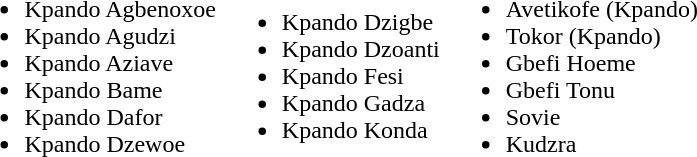<table>
<tr>
<td><br><ul><li>Kpando Agbenoxoe</li><li>Kpando Agudzi</li><li>Kpando Aziave</li><li>Kpando Bame</li><li>Kpando Dafor</li><li>Kpando Dzewoe</li></ul></td>
<td><br><ul><li>Kpando Dzigbe</li><li>Kpando Dzoanti</li><li>Kpando Fesi</li><li>Kpando Gadza</li><li>Kpando Konda</li></ul></td>
<td><br><ul><li>Avetikofe (Kpando)</li><li>Tokor (Kpando)</li><li>Gbefi Hoeme</li><li>Gbefi Tonu</li><li>Sovie</li><li>Kudzra</li></ul></td>
</tr>
</table>
